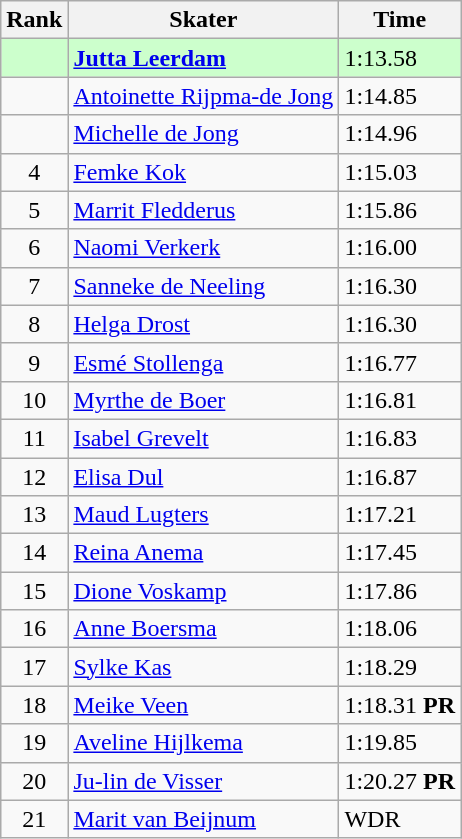<table class="wikitable">
<tr>
<th>Rank</th>
<th>Skater</th>
<th>Time</th>
</tr>
<tr bgcolor=ccffcc>
<td align="center"></td>
<td><strong><a href='#'>Jutta Leerdam</a></strong></td>
<td>1:13.58</td>
</tr>
<tr>
<td align="center"></td>
<td><a href='#'>Antoinette Rijpma-de Jong</a></td>
<td>1:14.85</td>
</tr>
<tr>
<td align="center"></td>
<td><a href='#'>Michelle de Jong</a></td>
<td>1:14.96</td>
</tr>
<tr>
<td align="center">4</td>
<td><a href='#'>Femke Kok</a></td>
<td>1:15.03</td>
</tr>
<tr>
<td align="center">5</td>
<td><a href='#'>Marrit Fledderus</a></td>
<td>1:15.86</td>
</tr>
<tr>
<td align="center">6</td>
<td><a href='#'>Naomi Verkerk</a></td>
<td>1:16.00</td>
</tr>
<tr>
<td align="center">7</td>
<td><a href='#'>Sanneke de Neeling</a></td>
<td>1:16.30</td>
</tr>
<tr>
<td align="center">8</td>
<td><a href='#'>Helga Drost</a></td>
<td>1:16.30</td>
</tr>
<tr>
<td align="center">9</td>
<td><a href='#'>Esmé Stollenga</a></td>
<td>1:16.77</td>
</tr>
<tr>
<td align="center">10</td>
<td><a href='#'>Myrthe de Boer</a></td>
<td>1:16.81</td>
</tr>
<tr>
<td align="center">11</td>
<td><a href='#'>Isabel Grevelt</a></td>
<td>1:16.83</td>
</tr>
<tr>
<td align="center">12</td>
<td><a href='#'>Elisa Dul</a></td>
<td>1:16.87</td>
</tr>
<tr>
<td align="center">13</td>
<td><a href='#'>Maud Lugters</a></td>
<td>1:17.21</td>
</tr>
<tr>
<td align="center">14</td>
<td><a href='#'>Reina Anema</a></td>
<td>1:17.45</td>
</tr>
<tr>
<td align="center">15</td>
<td><a href='#'>Dione Voskamp</a></td>
<td>1:17.86</td>
</tr>
<tr>
<td align="center">16</td>
<td><a href='#'>Anne Boersma</a></td>
<td>1:18.06</td>
</tr>
<tr>
<td align="center">17</td>
<td><a href='#'>Sylke Kas</a></td>
<td>1:18.29</td>
</tr>
<tr>
<td align="center">18</td>
<td><a href='#'>Meike Veen</a></td>
<td>1:18.31 <strong>PR</strong></td>
</tr>
<tr>
<td align="center">19</td>
<td><a href='#'>Aveline Hijlkema</a></td>
<td>1:19.85</td>
</tr>
<tr>
<td align="center">20</td>
<td><a href='#'>Ju-lin de Visser</a></td>
<td>1:20.27 <strong>PR</strong></td>
</tr>
<tr>
<td align="center">21</td>
<td><a href='#'>Marit van Beijnum</a></td>
<td>WDR</td>
</tr>
</table>
